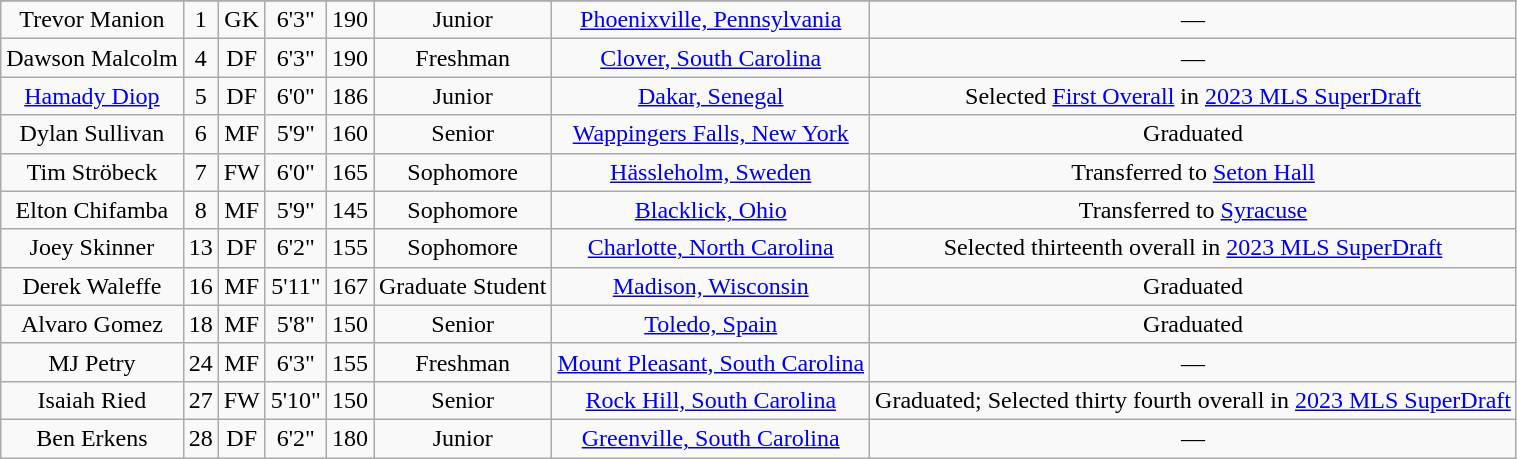<table class="wikitable sortable" border="1" style="text-align: center;">
<tr align=center>
</tr>
<tr>
<td>Trevor Manion</td>
<td>1</td>
<td>GK</td>
<td>6'3"</td>
<td>190</td>
<td>Junior</td>
<td><a href='#'>Phoenixville, Pennsylvania</a></td>
<td>—</td>
</tr>
<tr>
<td>Dawson Malcolm</td>
<td>4</td>
<td>DF</td>
<td>6'3"</td>
<td>190</td>
<td> Freshman</td>
<td><a href='#'>Clover, South Carolina</a></td>
<td>—</td>
</tr>
<tr>
<td><a href='#'>Hamady Diop</a></td>
<td>5</td>
<td>DF</td>
<td>6'0"</td>
<td>186</td>
<td>Junior</td>
<td><a href='#'>Dakar, Senegal</a></td>
<td>Selected <a href='#'>First Overall</a> in <a href='#'>2023 MLS SuperDraft</a></td>
</tr>
<tr>
<td>Dylan Sullivan</td>
<td>6</td>
<td>MF</td>
<td>5'9"</td>
<td>160</td>
<td>Senior</td>
<td><a href='#'>Wappingers Falls, New York</a></td>
<td>Graduated</td>
</tr>
<tr>
<td>Tim Ströbeck</td>
<td>7</td>
<td>FW</td>
<td>6'0"</td>
<td>165</td>
<td>Sophomore</td>
<td><a href='#'>Hässleholm, Sweden</a></td>
<td>Transferred to <a href='#'>Seton Hall</a></td>
</tr>
<tr>
<td>Elton Chifamba</td>
<td>8</td>
<td>MF</td>
<td>5'9"</td>
<td>145</td>
<td>Sophomore</td>
<td><a href='#'>Blacklick, Ohio</a></td>
<td>Transferred to <a href='#'>Syracuse</a></td>
</tr>
<tr>
<td>Joey Skinner</td>
<td>13</td>
<td>DF</td>
<td>6'2"</td>
<td>155</td>
<td>Sophomore</td>
<td><a href='#'>Charlotte, North Carolina</a></td>
<td>Selected thirteenth overall in <a href='#'>2023 MLS SuperDraft</a></td>
</tr>
<tr>
<td>Derek Waleffe</td>
<td>16</td>
<td>MF</td>
<td>5'11"</td>
<td>167</td>
<td>Graduate Student</td>
<td><a href='#'>Madison, Wisconsin</a></td>
<td>Graduated</td>
</tr>
<tr>
<td>Alvaro Gomez</td>
<td>18</td>
<td>MF</td>
<td>5'8"</td>
<td>150</td>
<td>Senior</td>
<td><a href='#'>Toledo, Spain</a></td>
<td>Graduated</td>
</tr>
<tr>
<td>MJ Petry</td>
<td>24</td>
<td>MF</td>
<td>6'3"</td>
<td>155</td>
<td>Freshman</td>
<td><a href='#'>Mount Pleasant, South Carolina</a></td>
<td>—</td>
</tr>
<tr>
<td>Isaiah Ried</td>
<td>27</td>
<td>FW</td>
<td>5'10"</td>
<td>150</td>
<td>Senior</td>
<td><a href='#'>Rock Hill, South Carolina</a></td>
<td>Graduated; Selected thirty fourth overall in <a href='#'>2023 MLS SuperDraft</a></td>
</tr>
<tr>
<td>Ben Erkens</td>
<td>28</td>
<td>DF</td>
<td>6'2"</td>
<td>180</td>
<td>Junior</td>
<td><a href='#'>Greenville, South Carolina</a></td>
<td>—</td>
</tr>
</table>
